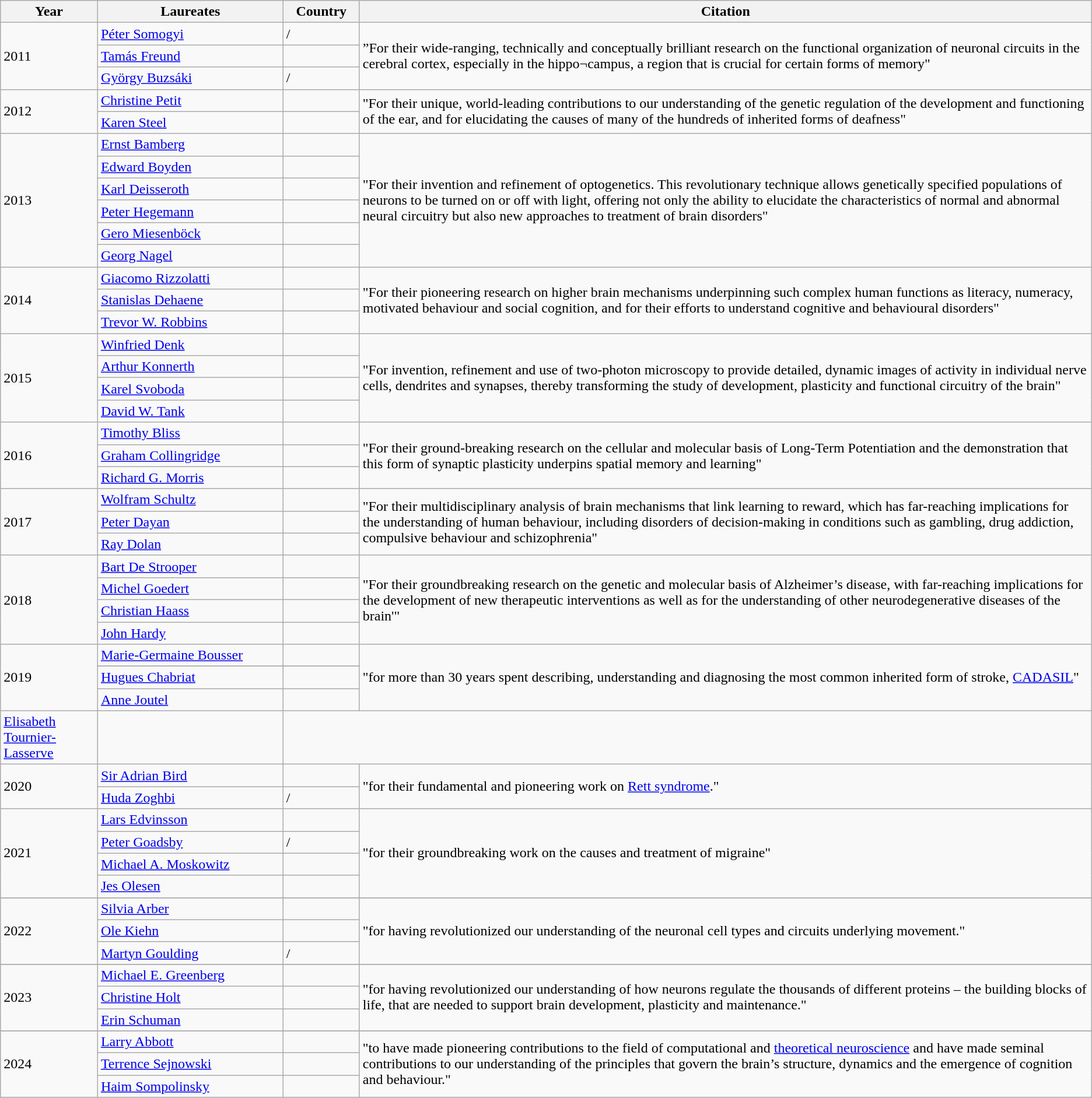<table class="wikitable">
<tr>
<th>Year</th>
<th scope="col" style="width: 17%;">Laureates</th>
<th scope="col" style="width:  7%;">Country</th>
<th>Citation</th>
</tr>
<tr>
<td rowspan="3">2011</td>
<td><a href='#'>Péter Somogyi</a></td>
<td> / </td>
<td rowspan=3>”For their wide-ranging, technically and conceptually brilliant research on the functional organization of neuronal circuits in the cerebral cortex, especially in the hippo¬campus, a region that is crucial for certain forms of memory"</td>
</tr>
<tr>
<td><a href='#'>Tamás Freund</a></td>
<td></td>
</tr>
<tr>
<td><a href='#'>György Buzsáki</a></td>
<td> / </td>
</tr>
<tr>
<td rowspan=2>2012</td>
<td><a href='#'>Christine Petit</a></td>
<td></td>
<td rowspan=2>"For their unique, world-leading contributions to our understanding of the genetic regulation of the development and functioning of the ear, and for elucidating the causes of many of the hundreds of inherited forms of deafness"</td>
</tr>
<tr>
<td><a href='#'>Karen Steel</a></td>
<td></td>
</tr>
<tr>
<td rowspan=6>2013</td>
<td><a href='#'>Ernst Bamberg</a></td>
<td></td>
<td rowspan=6>"For their invention and refinement of optogenetics. This revolutionary technique allows genetically specified populations of neurons to be turned on or off with light, offering not only the ability to elucidate the characteristics of normal and abnormal neural circuitry but also new approaches to treatment of brain disorders"</td>
</tr>
<tr>
<td><a href='#'>Edward Boyden</a></td>
<td></td>
</tr>
<tr>
<td><a href='#'>Karl Deisseroth</a></td>
<td></td>
</tr>
<tr>
<td><a href='#'>Peter Hegemann</a></td>
<td></td>
</tr>
<tr>
<td><a href='#'>Gero Miesenböck</a></td>
<td></td>
</tr>
<tr>
<td><a href='#'>Georg Nagel</a></td>
<td></td>
</tr>
<tr>
<td rowspan=3>2014</td>
<td><a href='#'>Giacomo Rizzolatti</a></td>
<td></td>
<td rowspan=3>"For their pioneering research on higher brain mechanisms underpinning such complex human functions as literacy, numeracy, motivated behaviour and social cognition, and for their efforts to understand cognitive and behavioural disorders"</td>
</tr>
<tr>
<td><a href='#'>Stanislas Dehaene</a></td>
<td></td>
</tr>
<tr>
<td><a href='#'>Trevor W. Robbins</a></td>
<td></td>
</tr>
<tr>
<td rowspan=4>2015</td>
<td><a href='#'>Winfried Denk</a></td>
<td></td>
<td rowspan=4>"For invention, refinement and use of two-photon microscopy to provide detailed, dynamic images of activity in individual nerve cells, dendrites and synapses, thereby transforming the study of development, plasticity and functional circuitry of the brain"</td>
</tr>
<tr>
<td><a href='#'>Arthur Konnerth</a></td>
<td></td>
</tr>
<tr>
<td><a href='#'>Karel Svoboda</a></td>
<td></td>
</tr>
<tr>
<td><a href='#'>David W. Tank</a></td>
<td></td>
</tr>
<tr>
<td rowspan=3>2016</td>
<td><a href='#'>Timothy Bliss</a></td>
<td></td>
<td rowspan=3>"For their ground-breaking research on the cellular and molecular basis of Long-Term Potentiation and the demonstration that this form of synaptic plasticity underpins spatial memory and learning"</td>
</tr>
<tr>
<td><a href='#'>Graham Collingridge</a></td>
<td></td>
</tr>
<tr>
<td><a href='#'>Richard G. Morris</a></td>
<td></td>
</tr>
<tr>
<td rowspan=3>2017</td>
<td><a href='#'>Wolfram Schultz</a></td>
<td></td>
<td rowspan=3>"For their multidisciplinary analysis of brain mechanisms that link learning to reward, which has far-reaching implications for the understanding of human behaviour, including disorders of decision-making in conditions such as gambling, drug addiction, compulsive behaviour and schizophrenia"</td>
</tr>
<tr>
<td><a href='#'>Peter Dayan</a></td>
<td></td>
</tr>
<tr>
<td><a href='#'>Ray Dolan</a></td>
<td></td>
</tr>
<tr>
<td rowspan=4>2018</td>
<td><a href='#'>Bart De Strooper</a></td>
<td></td>
<td rowspan=4>"For their groundbreaking research on the genetic and molecular basis of Alzheimer’s disease, with far-reaching implications for the development of new therapeutic interventions as well as for the understanding of other neurodegenerative diseases of the brain'"</td>
</tr>
<tr>
<td><a href='#'>Michel Goedert</a></td>
<td></td>
</tr>
<tr>
<td><a href='#'>Christian Haass</a></td>
<td></td>
</tr>
<tr>
<td><a href='#'>John Hardy</a></td>
<td></td>
</tr>
<tr>
<td rowspan="4">2019</td>
<td><a href='#'>Marie-Germaine Bousser</a></td>
<td></td>
<td rowspan="4">"for more than 30 years spent describing, understanding and diagnosing the most common inherited form of stroke, <a href='#'>CADASIL</a>"</td>
</tr>
<tr>
</tr>
<tr>
<td><a href='#'>Hugues Chabriat</a></td>
<td></td>
</tr>
<tr>
<td><a href='#'>Anne Joutel</a></td>
<td></td>
</tr>
<tr>
<td><a href='#'>Elisabeth Tournier-Lasserve</a></td>
<td></td>
</tr>
<tr>
<td rowspan="2">2020</td>
<td><a href='#'>Sir Adrian Bird</a></td>
<td></td>
<td rowspan="2">"for their fundamental and pioneering work on <a href='#'>Rett syndrome</a>."</td>
</tr>
<tr>
<td><a href='#'>Huda Zoghbi</a></td>
<td> / </td>
</tr>
<tr>
<td rowspan="4">2021</td>
<td><a href='#'>Lars Edvinsson</a></td>
<td></td>
<td rowspan="4">"for their groundbreaking work on the causes and treatment of migraine"</td>
</tr>
<tr>
<td><a href='#'>Peter Goadsby</a></td>
<td> / </td>
</tr>
<tr>
<td><a href='#'>Michael A. Moskowitz</a></td>
<td></td>
</tr>
<tr>
<td><a href='#'>Jes Olesen</a></td>
<td></td>
</tr>
<tr>
</tr>
<tr>
<td rowspan=3>2022</td>
<td><a href='#'>Silvia Arber</a></td>
<td></td>
<td rowspan=3>"for having revolutionized our understanding of the neuronal cell types and circuits underlying movement."</td>
</tr>
<tr>
<td><a href='#'>Ole Kiehn</a></td>
<td></td>
</tr>
<tr>
<td><a href='#'>Martyn Goulding</a></td>
<td> / </td>
</tr>
<tr>
</tr>
<tr>
<td rowspan=3>2023</td>
<td><a href='#'>Michael E. Greenberg</a></td>
<td></td>
<td rowspan=3>"for having revolutionized our understanding of how neurons regulate the thousands of different proteins – the building blocks of life, that are needed to support brain development, plasticity and maintenance."</td>
</tr>
<tr>
<td><a href='#'>Christine Holt</a></td>
<td></td>
</tr>
<tr>
<td><a href='#'>Erin Schuman</a></td>
<td></td>
</tr>
<tr>
</tr>
<tr>
<td rowspan=3>2024</td>
<td><a href='#'>Larry Abbott</a></td>
<td></td>
<td rowspan=3>"to have made pioneering contributions to the field of computational and <a href='#'>theoretical neuroscience</a> and have made seminal contributions to our understanding of the principles that govern the brain’s structure, dynamics and the emergence of cognition and behaviour."</td>
</tr>
<tr>
<td><a href='#'>Terrence Sejnowski</a></td>
<td></td>
</tr>
<tr>
<td><a href='#'>Haim Sompolinsky</a></td>
<td></td>
</tr>
</table>
